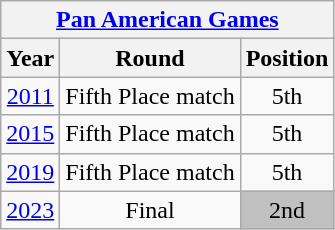<table class="wikitable" style="text-align: center;">
<tr>
<th colspan=3><a href='#'>Pan American Games</a></th>
</tr>
<tr>
<th>Year</th>
<th>Round</th>
<th>Position</th>
</tr>
<tr>
<td> <a href='#'>2011</a></td>
<td>Fifth Place match</td>
<td>5th</td>
</tr>
<tr>
<td> <a href='#'>2015</a></td>
<td>Fifth Place match</td>
<td>5th</td>
</tr>
<tr>
<td> <a href='#'>2019</a></td>
<td>Fifth Place match</td>
<td>5th</td>
</tr>
<tr>
<td> <a href='#'>2023</a></td>
<td>Final</td>
<td style="background-color: silver">2nd</td>
</tr>
</table>
